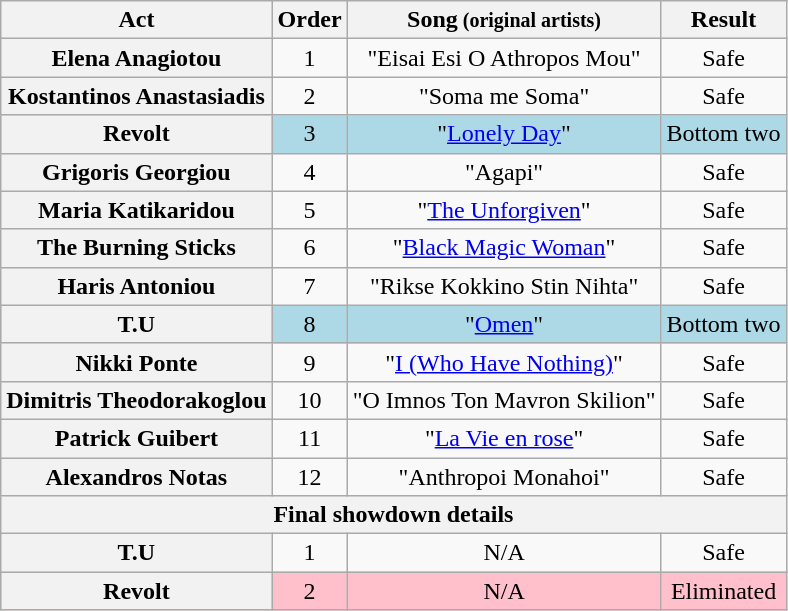<table class="wikitable plainrowheaders" style="text-align:center;">
<tr>
<th scope="col">Act</th>
<th scope="col">Order</th>
<th scope="col">Song<small> (original artists)</small></th>
<th scope="col">Result</th>
</tr>
<tr>
<th scope="row">Elena Anagiotou</th>
<td>1</td>
<td>"Eisai Esi O Athropos Mou"</td>
<td>Safe</td>
</tr>
<tr>
<th scope="row">Kostantinos Anastasiadis</th>
<td>2</td>
<td>"Soma me Soma"</td>
<td>Safe</td>
</tr>
<tr style="background:lightblue;">
<th scope="row">Revolt</th>
<td>3</td>
<td>"<a href='#'>Lonely Day</a>"</td>
<td>Bottom two</td>
</tr>
<tr>
<th scope="row">Grigoris Georgiou</th>
<td>4</td>
<td>"Agapi"</td>
<td>Safe</td>
</tr>
<tr>
<th scope="row">Maria Katikaridou</th>
<td>5</td>
<td>"<a href='#'>The Unforgiven</a>"</td>
<td>Safe</td>
</tr>
<tr>
<th scope="row">The Burning Sticks</th>
<td>6</td>
<td>"<a href='#'>Black Magic Woman</a>"</td>
<td>Safe</td>
</tr>
<tr>
<th scope="row">Haris Antoniou</th>
<td>7</td>
<td>"Rikse Kokkino Stin Nihta"</td>
<td>Safe</td>
</tr>
<tr style="background:lightblue;">
<th scope="row">T.U</th>
<td>8</td>
<td>"<a href='#'>Omen</a>"</td>
<td>Bottom two</td>
</tr>
<tr>
<th scope="row">Nikki Ponte</th>
<td>9</td>
<td>"<a href='#'>I (Who Have Nothing)</a>"</td>
<td>Safe</td>
</tr>
<tr>
<th scope="row">Dimitris Theodorakoglou</th>
<td>10</td>
<td>"O Imnos Ton Mavron Skilion"</td>
<td>Safe</td>
</tr>
<tr>
<th scope="row">Patrick Guibert</th>
<td>11</td>
<td>"<a href='#'>La Vie en rose</a>"</td>
<td>Safe</td>
</tr>
<tr>
<th scope="row">Alexandros Notas</th>
<td>12</td>
<td>"Anthropoi Monahoi"</td>
<td>Safe</td>
</tr>
<tr>
<th scope="col" colspan="6">Final showdown details</th>
</tr>
<tr>
<th scope="row">T.U</th>
<td>1</td>
<td>N/A</td>
<td>Safe</td>
</tr>
<tr style="background:pink;">
<th scope="row">Revolt</th>
<td>2</td>
<td>N/A</td>
<td>Eliminated</td>
</tr>
</table>
